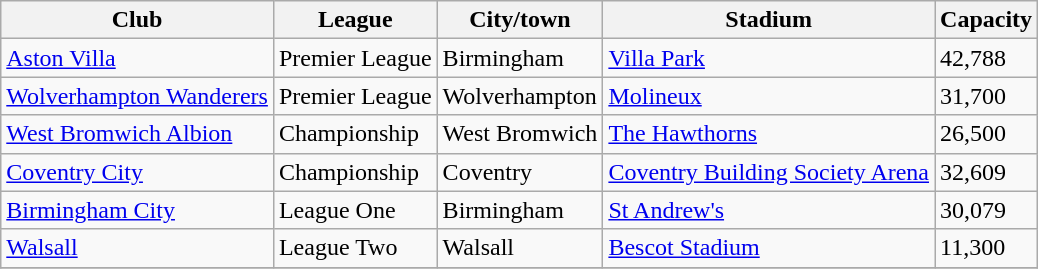<table class="wikitable">
<tr>
<th>Club</th>
<th>League</th>
<th>City/town</th>
<th>Stadium</th>
<th>Capacity</th>
</tr>
<tr>
<td><a href='#'>Aston Villa</a></td>
<td>Premier League</td>
<td>Birmingham</td>
<td><a href='#'>Villa Park</a></td>
<td>42,788</td>
</tr>
<tr>
<td><a href='#'>Wolverhampton Wanderers</a></td>
<td>Premier League</td>
<td>Wolverhampton</td>
<td><a href='#'>Molineux</a></td>
<td>31,700</td>
</tr>
<tr>
<td><a href='#'>West Bromwich Albion</a></td>
<td>Championship</td>
<td>West Bromwich</td>
<td><a href='#'>The Hawthorns</a></td>
<td>26,500</td>
</tr>
<tr>
<td><a href='#'>Coventry City</a></td>
<td>Championship</td>
<td>Coventry</td>
<td><a href='#'>Coventry Building Society Arena</a></td>
<td>32,609</td>
</tr>
<tr>
<td><a href='#'>Birmingham City</a></td>
<td>League One</td>
<td>Birmingham</td>
<td><a href='#'>St Andrew's</a></td>
<td>30,079</td>
</tr>
<tr>
<td><a href='#'>Walsall</a></td>
<td>League Two</td>
<td>Walsall</td>
<td><a href='#'>Bescot Stadium</a></td>
<td>11,300</td>
</tr>
<tr>
</tr>
</table>
